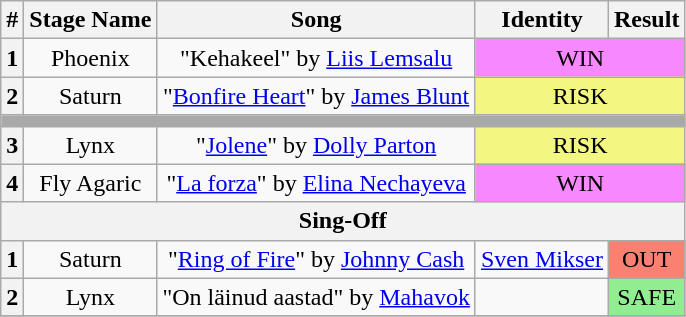<table class="wikitable plainrowheaders" style="text-align: center;">
<tr>
<th>#</th>
<th>Stage Name</th>
<th>Song</th>
<th>Identity</th>
<th>Result</th>
</tr>
<tr>
<th>1</th>
<td>Phoenix</td>
<td>"Kehakeel" by <a href='#'>Liis Lemsalu</a></td>
<td colspan="2" bgcolor="#F888FD">WIN</td>
</tr>
<tr>
<th>2</th>
<td>Saturn</td>
<td>"<a href='#'>Bonfire Heart</a>" by <a href='#'>James Blunt</a></td>
<td colspan="2" bgcolor="#F3F781">RISK</td>
</tr>
<tr>
<td colspan="5" style="background:darkgray"></td>
</tr>
<tr>
<th>3</th>
<td>Lynx</td>
<td>"<a href='#'>Jolene</a>" by <a href='#'>Dolly Parton</a></td>
<td colspan="2" bgcolor="#F3F781">RISK</td>
</tr>
<tr>
<th>4</th>
<td>Fly Agaric</td>
<td>"<a href='#'>La forza</a>" by <a href='#'>Elina Nechayeva</a></td>
<td colspan="2" bgcolor="#F888FD">WIN</td>
</tr>
<tr>
<th colspan="5">Sing-Off</th>
</tr>
<tr>
<th>1</th>
<td>Saturn</td>
<td>"<a href='#'>Ring of Fire</a>" by <a href='#'>Johnny Cash</a></td>
<td><a href='#'>Sven Mikser</a></td>
<td bgcolor="salmon">OUT</td>
</tr>
<tr>
<th>2</th>
<td>Lynx</td>
<td>"On läinud aastad" by <a href='#'>Mahavok</a></td>
<td></td>
<td bgcolor="lightgreen">SAFE</td>
</tr>
<tr>
</tr>
</table>
